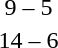<table style="text-align:center">
<tr>
<th width=200></th>
<th width=100></th>
<th width=200></th>
</tr>
<tr>
<td align=right><strong></strong></td>
<td>9 – 5</td>
<td align=left></td>
</tr>
<tr>
<td align=right><strong></strong></td>
<td>14 – 6</td>
<td align=left></td>
</tr>
</table>
